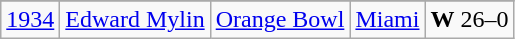<table class="wikitable" style="text-align:center;">
<tr align="center">
</tr>
<tr>
<td><a href='#'>1934</a></td>
<td><a href='#'>Edward Mylin</a></td>
<td><a href='#'>Orange Bowl</a></td>
<td><a href='#'>Miami</a></td>
<td><strong>W</strong> 26–0</td>
</tr>
</table>
